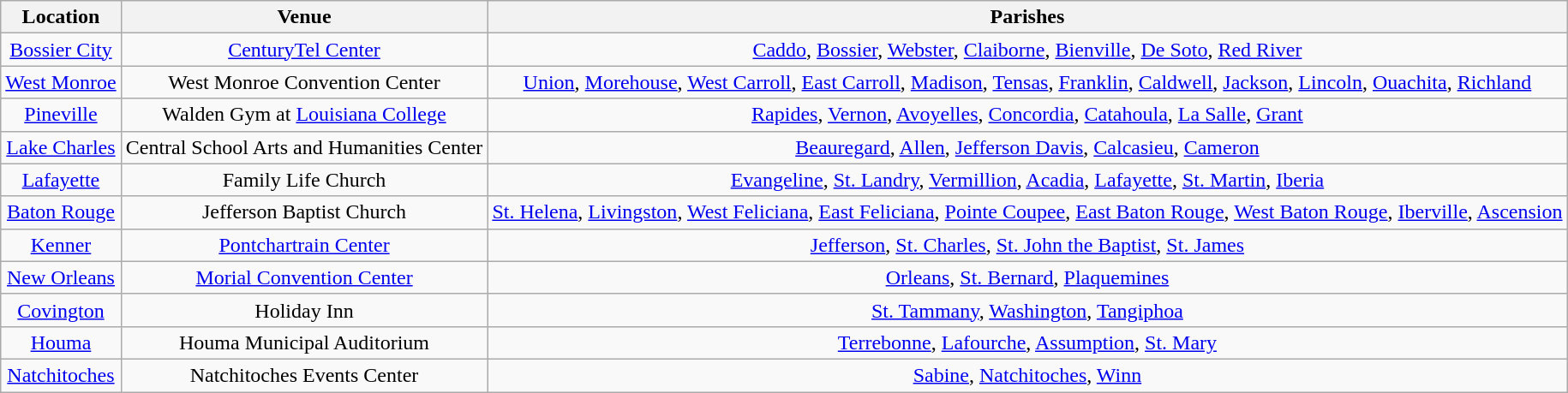<table class="wikitable" style="text-align:center;">
<tr>
<th>Location</th>
<th>Venue</th>
<th>Parishes</th>
</tr>
<tr>
<td><a href='#'>Bossier City</a></td>
<td><a href='#'>CenturyTel Center</a></td>
<td><a href='#'>Caddo</a>, <a href='#'>Bossier</a>, <a href='#'>Webster</a>, <a href='#'>Claiborne</a>, <a href='#'>Bienville</a>, <a href='#'>De Soto</a>, <a href='#'>Red River</a></td>
</tr>
<tr>
<td><a href='#'>West Monroe</a></td>
<td>West Monroe Convention Center</td>
<td><a href='#'>Union</a>, <a href='#'>Morehouse</a>, <a href='#'>West Carroll</a>, <a href='#'>East Carroll</a>, <a href='#'>Madison</a>, <a href='#'>Tensas</a>, <a href='#'>Franklin</a>, <a href='#'>Caldwell</a>, <a href='#'>Jackson</a>, <a href='#'>Lincoln</a>, <a href='#'>Ouachita</a>, <a href='#'>Richland</a></td>
</tr>
<tr>
<td><a href='#'>Pineville</a></td>
<td>Walden Gym at <a href='#'>Louisiana College</a></td>
<td><a href='#'>Rapides</a>, <a href='#'>Vernon</a>, <a href='#'>Avoyelles</a>, <a href='#'>Concordia</a>, <a href='#'>Catahoula</a>, <a href='#'>La Salle</a>, <a href='#'>Grant</a></td>
</tr>
<tr>
<td><a href='#'>Lake Charles</a></td>
<td>Central School Arts and Humanities Center</td>
<td><a href='#'>Beauregard</a>, <a href='#'>Allen</a>, <a href='#'>Jefferson Davis</a>, <a href='#'>Calcasieu</a>, <a href='#'>Cameron</a></td>
</tr>
<tr>
<td><a href='#'>Lafayette</a></td>
<td>Family Life Church</td>
<td><a href='#'>Evangeline</a>, <a href='#'>St. Landry</a>, <a href='#'>Vermillion</a>, <a href='#'>Acadia</a>, <a href='#'>Lafayette</a>, <a href='#'>St. Martin</a>, <a href='#'>Iberia</a></td>
</tr>
<tr>
<td><a href='#'>Baton Rouge</a></td>
<td>Jefferson Baptist Church</td>
<td><a href='#'>St. Helena</a>, <a href='#'>Livingston</a>, <a href='#'>West Feliciana</a>, <a href='#'>East Feliciana</a>, <a href='#'>Pointe Coupee</a>, <a href='#'>East Baton Rouge</a>, <a href='#'>West Baton Rouge</a>, <a href='#'>Iberville</a>, <a href='#'>Ascension</a></td>
</tr>
<tr>
<td><a href='#'>Kenner</a></td>
<td><a href='#'>Pontchartrain Center</a></td>
<td><a href='#'>Jefferson</a>, <a href='#'>St. Charles</a>, <a href='#'>St. John the Baptist</a>, <a href='#'>St. James</a></td>
</tr>
<tr>
<td><a href='#'>New Orleans</a></td>
<td><a href='#'>Morial Convention Center</a></td>
<td><a href='#'>Orleans</a>, <a href='#'>St. Bernard</a>, <a href='#'>Plaquemines</a></td>
</tr>
<tr>
<td><a href='#'>Covington</a></td>
<td>Holiday Inn</td>
<td><a href='#'>St. Tammany</a>, <a href='#'>Washington</a>, <a href='#'>Tangiphoa</a></td>
</tr>
<tr>
<td><a href='#'>Houma</a></td>
<td>Houma Municipal Auditorium</td>
<td><a href='#'>Terrebonne</a>, <a href='#'>Lafourche</a>, <a href='#'>Assumption</a>, <a href='#'>St. Mary</a></td>
</tr>
<tr>
<td><a href='#'>Natchitoches</a></td>
<td>Natchitoches Events Center</td>
<td><a href='#'>Sabine</a>, <a href='#'>Natchitoches</a>, <a href='#'>Winn</a></td>
</tr>
</table>
